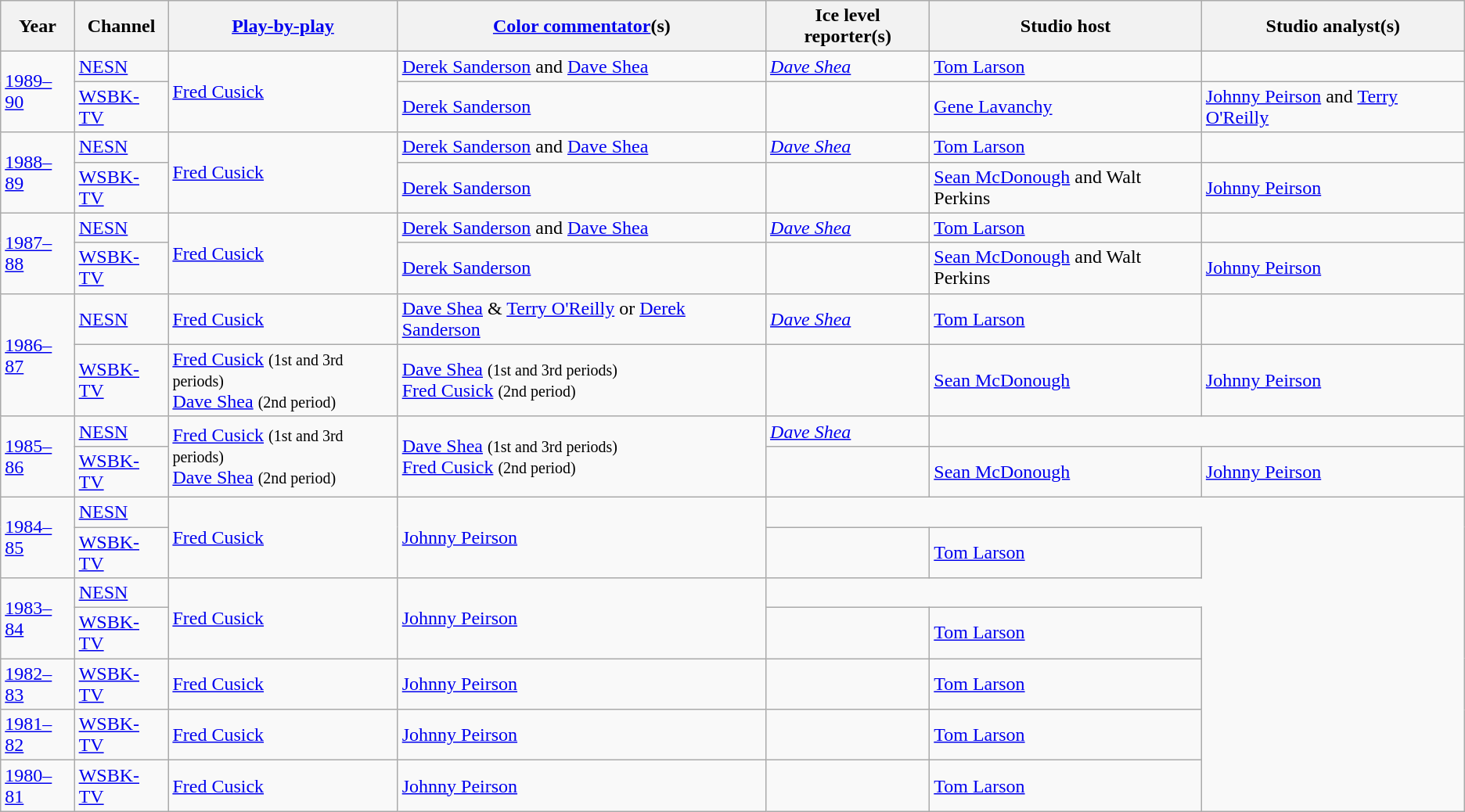<table class="wikitable">
<tr>
<th>Year</th>
<th>Channel</th>
<th><a href='#'>Play-by-play</a></th>
<th><a href='#'>Color commentator</a>(s)</th>
<th>Ice level reporter(s)</th>
<th>Studio host</th>
<th>Studio analyst(s)</th>
</tr>
<tr>
<td rowspan=2><a href='#'>1989–90</a></td>
<td><a href='#'>NESN</a></td>
<td rowspan=2><a href='#'>Fred Cusick</a></td>
<td><a href='#'>Derek Sanderson</a> and <a href='#'>Dave Shea</a></td>
<td><em><a href='#'>Dave Shea</a></em></td>
<td><a href='#'>Tom Larson</a></td>
</tr>
<tr>
<td><a href='#'>WSBK-TV</a></td>
<td><a href='#'>Derek Sanderson</a></td>
<td></td>
<td><a href='#'>Gene Lavanchy</a></td>
<td><a href='#'>Johnny Peirson</a> and <a href='#'>Terry O'Reilly</a></td>
</tr>
<tr>
<td rowspan=2><a href='#'>1988–89</a></td>
<td><a href='#'>NESN</a></td>
<td rowspan=2><a href='#'>Fred Cusick</a></td>
<td><a href='#'>Derek Sanderson</a> and <a href='#'>Dave Shea</a></td>
<td><em><a href='#'>Dave Shea</a></em></td>
<td><a href='#'>Tom Larson</a></td>
</tr>
<tr>
<td><a href='#'>WSBK-TV</a></td>
<td><a href='#'>Derek Sanderson</a></td>
<td></td>
<td><a href='#'>Sean McDonough</a> and Walt Perkins</td>
<td><a href='#'>Johnny Peirson</a></td>
</tr>
<tr>
<td rowspan=2><a href='#'>1987–88</a></td>
<td><a href='#'>NESN</a></td>
<td rowspan=2><a href='#'>Fred Cusick</a></td>
<td><a href='#'>Derek Sanderson</a> and <a href='#'>Dave Shea</a></td>
<td><em><a href='#'>Dave Shea</a></em></td>
<td><a href='#'>Tom Larson</a></td>
</tr>
<tr>
<td><a href='#'>WSBK-TV</a></td>
<td><a href='#'>Derek Sanderson</a></td>
<td></td>
<td><a href='#'>Sean McDonough</a> and Walt Perkins</td>
<td><a href='#'>Johnny Peirson</a></td>
</tr>
<tr>
<td rowspan=2><a href='#'>1986–87</a></td>
<td><a href='#'>NESN</a></td>
<td><a href='#'>Fred Cusick</a></td>
<td><a href='#'>Dave Shea</a> & <a href='#'>Terry O'Reilly</a> or <a href='#'>Derek Sanderson</a></td>
<td><em><a href='#'>Dave Shea</a></em></td>
<td><a href='#'>Tom Larson</a></td>
</tr>
<tr>
<td><a href='#'>WSBK-TV</a></td>
<td><a href='#'>Fred Cusick</a> <small>(1st and 3rd periods)</small><br><a href='#'>Dave Shea</a> <small>(2nd period)</small></td>
<td><a href='#'>Dave Shea</a> <small>(1st and 3rd periods)</small><br><a href='#'>Fred Cusick</a> <small>(2nd period)</small></td>
<td></td>
<td><a href='#'>Sean McDonough</a></td>
<td><a href='#'>Johnny Peirson</a></td>
</tr>
<tr>
<td rowspan=2><a href='#'>1985–86</a></td>
<td><a href='#'>NESN</a></td>
<td rowspan=2><a href='#'>Fred Cusick</a> <small>(1st and 3rd periods)</small><br><a href='#'>Dave Shea</a> <small>(2nd period)</small></td>
<td rowspan=2><a href='#'>Dave Shea</a> <small>(1st and 3rd periods)</small><br><a href='#'>Fred Cusick</a> <small>(2nd period)</small></td>
<td><em><a href='#'>Dave Shea</a></em></td>
</tr>
<tr>
<td><a href='#'>WSBK-TV</a></td>
<td></td>
<td><a href='#'>Sean McDonough</a></td>
<td><a href='#'>Johnny Peirson</a></td>
</tr>
<tr>
<td rowspan=2><a href='#'>1984–85</a></td>
<td><a href='#'>NESN</a></td>
<td rowspan=2><a href='#'>Fred Cusick</a></td>
<td rowspan=2><a href='#'>Johnny Peirson</a></td>
</tr>
<tr>
<td><a href='#'>WSBK-TV</a></td>
<td></td>
<td><a href='#'>Tom Larson</a></td>
</tr>
<tr>
<td rowspan=2><a href='#'>1983–84</a></td>
<td><a href='#'>NESN</a></td>
<td rowspan=2><a href='#'>Fred Cusick</a></td>
<td rowspan=2><a href='#'>Johnny Peirson</a></td>
</tr>
<tr>
<td><a href='#'>WSBK-TV</a></td>
<td></td>
<td><a href='#'>Tom Larson</a></td>
</tr>
<tr>
<td><a href='#'>1982–83</a></td>
<td><a href='#'>WSBK-TV</a></td>
<td><a href='#'>Fred Cusick</a></td>
<td><a href='#'>Johnny Peirson</a></td>
<td></td>
<td><a href='#'>Tom Larson</a></td>
</tr>
<tr>
<td><a href='#'>1981–82</a></td>
<td><a href='#'>WSBK-TV</a></td>
<td><a href='#'>Fred Cusick</a></td>
<td><a href='#'>Johnny Peirson</a></td>
<td></td>
<td><a href='#'>Tom Larson</a></td>
</tr>
<tr>
<td><a href='#'>1980–81</a></td>
<td><a href='#'>WSBK-TV</a></td>
<td><a href='#'>Fred Cusick</a></td>
<td><a href='#'>Johnny Peirson</a></td>
<td></td>
<td><a href='#'>Tom Larson</a></td>
</tr>
</table>
